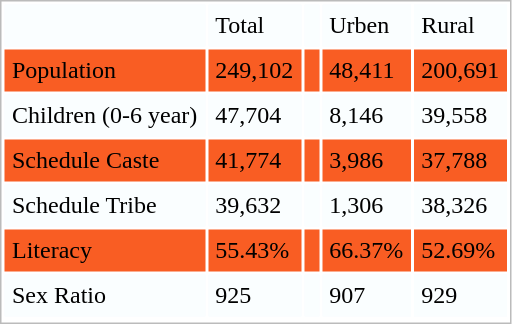<table cellpadding=5 style="border:1px solid #BBB">
<tr bgcolor="#fafeff">
<td></td>
<td>Total</td>
<td></td>
<td>Urben</td>
<td>Rural</td>
</tr>
<tr bgcolor="#F95D23">
<td>Population</td>
<td>249,102</td>
<td></td>
<td>48,411</td>
<td>200,691</td>
</tr>
<tr bgcolor="fafeff">
<td>Children (0-6 year)</td>
<td>47,704</td>
<td></td>
<td>8,146</td>
<td>39,558</td>
</tr>
<tr bgcolor="#F95D23">
<td>Schedule Caste</td>
<td>41,774</td>
<td></td>
<td>3,986</td>
<td>37,788</td>
</tr>
<tr bgcolor="#fafeff">
<td>Schedule Tribe</td>
<td>39,632</td>
<td></td>
<td>1,306</td>
<td>38,326</td>
</tr>
<tr bgcolor="#F95D23">
<td>Literacy</td>
<td>55.43%</td>
<td></td>
<td>66.37%</td>
<td>52.69%</td>
</tr>
<tr bgcolor="fafeff">
<td>Sex Ratio</td>
<td>925</td>
<td></td>
<td>907</td>
<td>929</td>
</tr>
<tr bgcolor="#F5FD00">
</tr>
</table>
